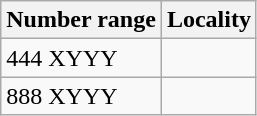<table class="wikitable">
<tr>
<th>Number range</th>
<th>Locality</th>
</tr>
<tr>
<td>444 XYYY</td>
<td></td>
</tr>
<tr>
<td>888 XYYY</td>
<td></td>
</tr>
</table>
